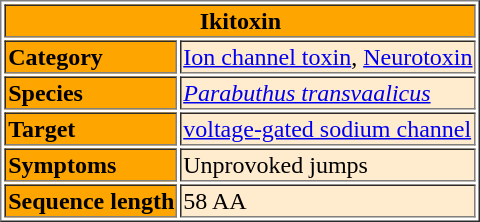<table style="float:right;" "background-color:orange" border="1">
<tr>
<th style="background-color:orange; color:black;" colspan="2">Ikitoxin</th>
</tr>
<tr>
<td style="background-color:orange; color:black;"><strong> Category</strong></td>
<td style="background-color:Blanchedalmond;"><a href='#'>Ion channel toxin</a>, <a href='#'>Neurotoxin</a></td>
</tr>
<tr>
<td style="background-color:orange; color:black;"><strong>Species </strong></td>
<td style="background-color:Blanchedalmond;"><em><a href='#'>Parabuthus transvaalicus</a></em></td>
</tr>
<tr>
<td style="background-color:orange; color:black;"><strong> Target </strong></td>
<td style="background-color:Blanchedalmond;"><a href='#'>voltage-gated sodium channel</a></td>
</tr>
<tr>
<td style="background-color:orange; color:black;"><strong> Symptoms </strong></td>
<td style="background-color:Blanchedalmond;">Unprovoked jumps</td>
</tr>
<tr>
<td style="background-color:orange; color:black;"><strong>Sequence length </strong></td>
<td style="background-color:Blanchedalmond;">58 AA </td>
</tr>
</table>
